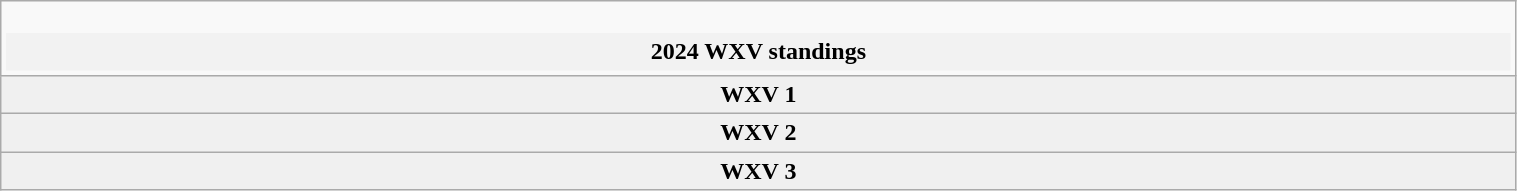<table class="wikitable" style="text-align: center; width:80%;">
<tr>
<td colspan="15" cellpadding="0" cellspacing="0"><br><table border="0" width="100%" cellpadding="0" cellspacing="0">
<tr>
<th width=20% style="border:0px">2024 WXV standings</th>
</tr>
</table>
</td>
</tr>
<tr>
<td colspan=15 align=center bgcolor=f0f0f0><strong>WXV 1</strong><br></td>
</tr>
<tr>
<td colspan=15 align=center bgcolor=f0f0f0><strong>WXV 2</strong><br></td>
</tr>
<tr>
<td colspan=15 align=center bgcolor=f0f0f0><strong>WXV 3</strong><br></td>
</tr>
</table>
